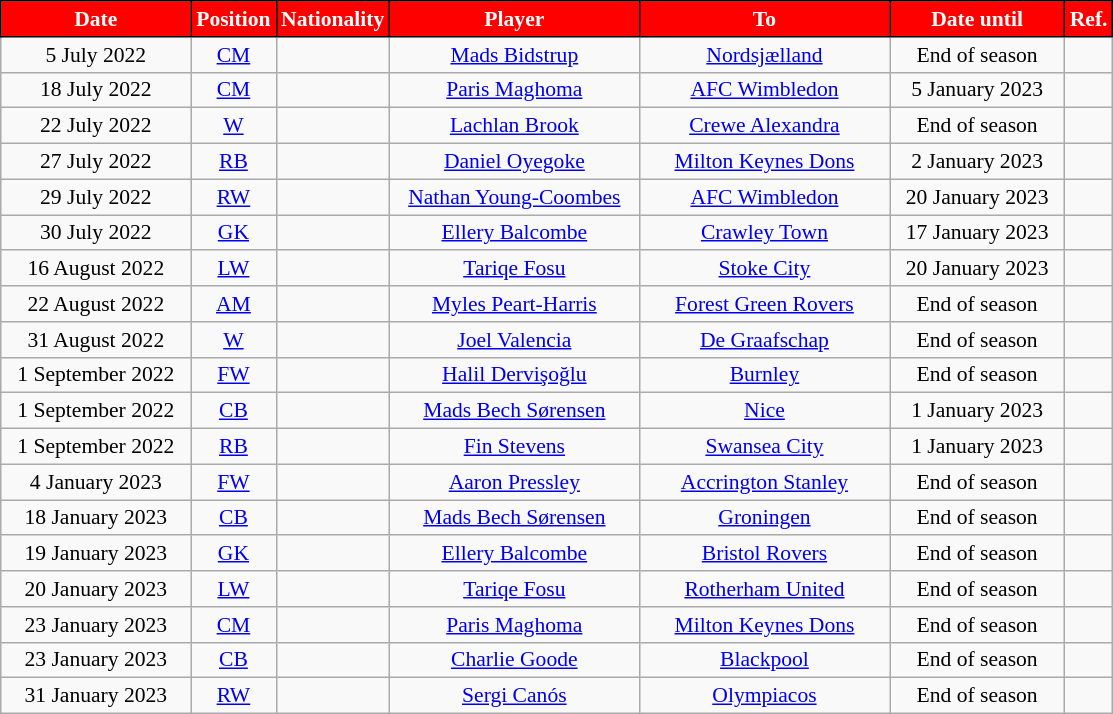<table class="wikitable" style="text-align:center; font-size:90%; ">
<tr>
<th style="background:#FF0000;color:white;border:1px solid black; width:120px;">Date</th>
<th style="background:#FF0000;color:white;border:1px solid black; width:50px;">Position</th>
<th style="background:#FF0000;color:white;border:1px solid black; width:50px;">Nationality</th>
<th style="background:#FF0000;color:white;border:1px solid black; width:160px;">Player</th>
<th style="background:#FF0000;color:white;border:1px solid black; width:160px;">To</th>
<th style="background:#FF0000;color:white;border:1px solid black; width:110px;">Date until</th>
<th style="background:#FF0000;color:white;border:1px solid black; width:25px;">Ref.</th>
</tr>
<tr>
<td>5 July 2022</td>
<td><a href='#'>CM</a></td>
<td></td>
<td><a href='#'>Mads Bidstrup</a></td>
<td> <a href='#'>Nordsjælland</a></td>
<td>End of season</td>
<td></td>
</tr>
<tr>
<td>18 July 2022</td>
<td><a href='#'>CM</a></td>
<td></td>
<td><a href='#'>Paris Maghoma</a></td>
<td> <a href='#'>AFC Wimbledon</a></td>
<td>5 January 2023</td>
<td></td>
</tr>
<tr>
<td>22 July 2022</td>
<td><a href='#'>W</a></td>
<td></td>
<td><a href='#'>Lachlan Brook</a></td>
<td> <a href='#'>Crewe Alexandra</a></td>
<td>End of season</td>
<td></td>
</tr>
<tr>
<td>27 July 2022</td>
<td><a href='#'>RB</a></td>
<td></td>
<td><a href='#'>Daniel Oyegoke</a></td>
<td> <a href='#'>Milton Keynes Dons</a></td>
<td>2 January 2023</td>
<td></td>
</tr>
<tr>
<td>29 July 2022</td>
<td><a href='#'>RW</a></td>
<td></td>
<td><a href='#'>Nathan Young-Coombes</a></td>
<td> <a href='#'>AFC Wimbledon</a></td>
<td>20 January 2023</td>
<td></td>
</tr>
<tr>
<td>30 July 2022</td>
<td><a href='#'>GK</a></td>
<td></td>
<td><a href='#'>Ellery Balcombe</a></td>
<td> <a href='#'>Crawley Town</a></td>
<td>17 January 2023</td>
<td></td>
</tr>
<tr>
<td>16 August 2022</td>
<td><a href='#'>LW</a></td>
<td></td>
<td><a href='#'>Tariqe Fosu</a></td>
<td> <a href='#'>Stoke City</a></td>
<td>20 January 2023</td>
<td></td>
</tr>
<tr>
<td>22 August 2022</td>
<td><a href='#'>AM</a></td>
<td></td>
<td><a href='#'>Myles Peart-Harris</a></td>
<td> <a href='#'>Forest Green Rovers</a></td>
<td>End of season</td>
<td></td>
</tr>
<tr>
<td>31 August 2022</td>
<td><a href='#'>W</a></td>
<td></td>
<td><a href='#'>Joel Valencia</a></td>
<td> <a href='#'>De Graafschap</a></td>
<td>End of season</td>
<td></td>
</tr>
<tr>
<td>1 September 2022</td>
<td><a href='#'>FW</a></td>
<td></td>
<td><a href='#'>Halil Dervişoğlu</a></td>
<td> <a href='#'>Burnley</a></td>
<td>End of season</td>
<td></td>
</tr>
<tr>
<td>1 September 2022</td>
<td><a href='#'>CB</a></td>
<td></td>
<td><a href='#'>Mads Bech Sørensen</a></td>
<td> <a href='#'>Nice</a></td>
<td>1 January 2023</td>
<td></td>
</tr>
<tr>
<td>1 September 2022</td>
<td><a href='#'>RB</a></td>
<td></td>
<td><a href='#'>Fin Stevens</a></td>
<td> <a href='#'>Swansea City</a></td>
<td>1 January 2023</td>
<td></td>
</tr>
<tr>
<td>4 January 2023</td>
<td><a href='#'>FW</a></td>
<td></td>
<td><a href='#'>Aaron Pressley</a></td>
<td> <a href='#'>Accrington Stanley</a></td>
<td>End of season</td>
<td></td>
</tr>
<tr>
<td>18 January 2023</td>
<td><a href='#'>CB</a></td>
<td></td>
<td><a href='#'>Mads Bech Sørensen</a></td>
<td> <a href='#'>Groningen</a></td>
<td>End of season</td>
<td></td>
</tr>
<tr>
<td>19 January 2023</td>
<td><a href='#'>GK</a></td>
<td></td>
<td><a href='#'>Ellery Balcombe</a></td>
<td> <a href='#'>Bristol Rovers</a></td>
<td>End of season</td>
<td></td>
</tr>
<tr>
<td>20 January 2023</td>
<td><a href='#'>LW</a></td>
<td></td>
<td><a href='#'>Tariqe Fosu</a></td>
<td> <a href='#'>Rotherham United</a></td>
<td>End of season</td>
<td></td>
</tr>
<tr>
<td>23 January 2023</td>
<td><a href='#'>CM</a></td>
<td></td>
<td><a href='#'>Paris Maghoma</a></td>
<td> <a href='#'>Milton Keynes Dons</a></td>
<td>End of season</td>
<td></td>
</tr>
<tr>
<td>23 January 2023</td>
<td><a href='#'>CB</a></td>
<td></td>
<td><a href='#'>Charlie Goode</a></td>
<td> <a href='#'>Blackpool</a></td>
<td>End of season</td>
<td></td>
</tr>
<tr>
<td>31 January 2023</td>
<td><a href='#'>RW</a></td>
<td></td>
<td><a href='#'>Sergi Canós</a></td>
<td> <a href='#'>Olympiacos</a></td>
<td>End of season</td>
<td></td>
</tr>
</table>
